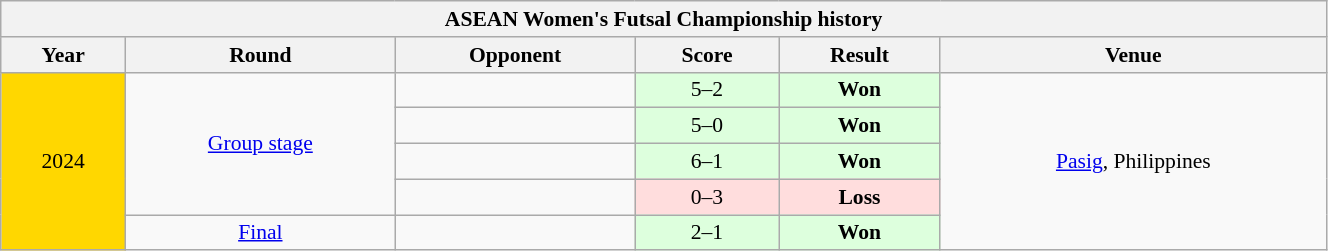<table class="wikitable collapsible collapsed" style="text-align:center; font-size:90%; width:70%;">
<tr>
<th colspan="8">ASEAN Women's Futsal Championship history</th>
</tr>
<tr>
<th>Year</th>
<th>Round</th>
<th>Opponent</th>
<th>Score</th>
<th>Result</th>
<th>Venue</th>
</tr>
<tr>
<td rowspan="5" style="background:gold;">2024</td>
<td rowspan="4"><a href='#'>Group stage</a></td>
<td></td>
<td style="background:#dfd;">5–2</td>
<td style="background:#dfd;"><strong>Won</strong></td>
<td rowspan="5"> <a href='#'>Pasig</a>, Philippines</td>
</tr>
<tr>
<td></td>
<td style="background:#dfd;">5–0</td>
<td style="background:#dfd;"><strong>Won</strong></td>
</tr>
<tr>
<td></td>
<td style="background:#dfd;">6–1</td>
<td style="background:#dfd;"><strong>Won</strong></td>
</tr>
<tr>
<td></td>
<td style="background:#fdd;">0–3</td>
<td style="background:#fdd;"><strong>Loss</strong></td>
</tr>
<tr>
<td><a href='#'>Final</a></td>
<td></td>
<td style="background:#dfd;">2–1 </td>
<td style="background:#dfd;"><strong>Won</strong></td>
</tr>
</table>
